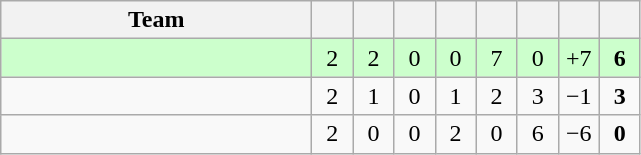<table class=wikitable style="text-align:center">
<tr>
<th width=200>Team</th>
<th width=20></th>
<th width=20></th>
<th width=20></th>
<th width=20></th>
<th width=20></th>
<th width=20></th>
<th width=20></th>
<th width=20></th>
</tr>
<tr bgcolor=#ccffcc>
<td align=left></td>
<td>2</td>
<td>2</td>
<td>0</td>
<td>0</td>
<td>7</td>
<td>0</td>
<td>+7</td>
<td><strong>6</strong></td>
</tr>
<tr>
<td align=left></td>
<td>2</td>
<td>1</td>
<td>0</td>
<td>1</td>
<td>2</td>
<td>3</td>
<td>−1</td>
<td><strong>3</strong></td>
</tr>
<tr>
<td align=left></td>
<td>2</td>
<td>0</td>
<td>0</td>
<td>2</td>
<td>0</td>
<td>6</td>
<td>−6</td>
<td><strong>0</strong></td>
</tr>
</table>
